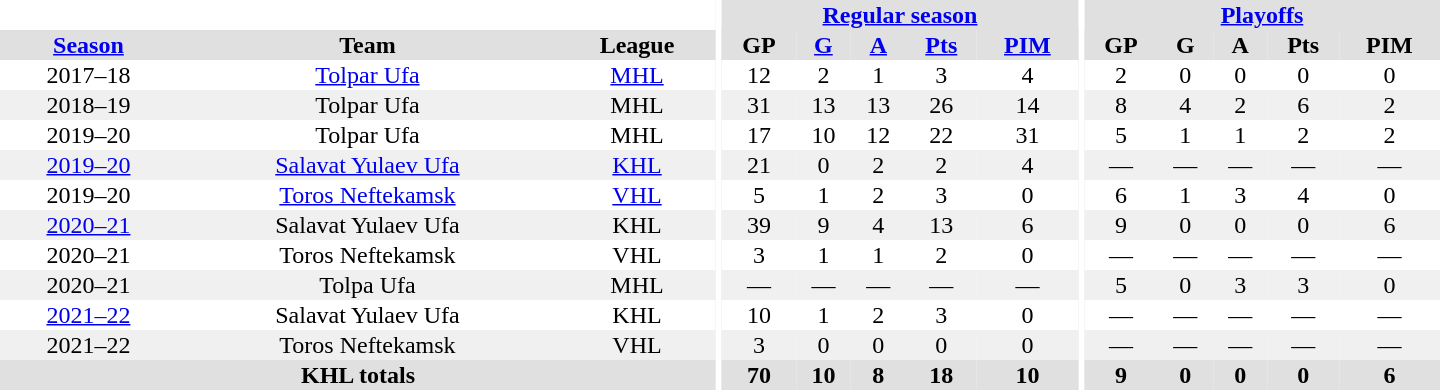<table border="0" cellpadding="1" cellspacing="0" style="text-align:center; width:60em">
<tr bgcolor="#e0e0e0">
<th colspan="3" bgcolor="#ffffff"></th>
<th rowspan="99" bgcolor="#ffffff"></th>
<th colspan="5"><a href='#'>Regular season</a></th>
<th rowspan="99" bgcolor="#ffffff"></th>
<th colspan="5"><a href='#'>Playoffs</a></th>
</tr>
<tr bgcolor="#e0e0e0">
<th><a href='#'>Season</a></th>
<th>Team</th>
<th>League</th>
<th>GP</th>
<th><a href='#'>G</a></th>
<th><a href='#'>A</a></th>
<th><a href='#'>Pts</a></th>
<th><a href='#'>PIM</a></th>
<th>GP</th>
<th>G</th>
<th>A</th>
<th>Pts</th>
<th>PIM</th>
</tr>
<tr>
<td>2017–18</td>
<td><a href='#'>Tolpar Ufa</a></td>
<td><a href='#'>MHL</a></td>
<td>12</td>
<td>2</td>
<td>1</td>
<td>3</td>
<td>4</td>
<td>2</td>
<td>0</td>
<td>0</td>
<td>0</td>
<td>0</td>
</tr>
<tr bgcolor="#f0f0f0">
<td>2018–19</td>
<td>Tolpar Ufa</td>
<td>MHL</td>
<td>31</td>
<td>13</td>
<td>13</td>
<td>26</td>
<td>14</td>
<td>8</td>
<td>4</td>
<td>2</td>
<td>6</td>
<td>2</td>
</tr>
<tr>
<td>2019–20</td>
<td>Tolpar Ufa</td>
<td>MHL</td>
<td>17</td>
<td>10</td>
<td>12</td>
<td>22</td>
<td>31</td>
<td>5</td>
<td>1</td>
<td>1</td>
<td>2</td>
<td>2</td>
</tr>
<tr bgcolor="#f0f0f0">
<td><a href='#'>2019–20</a></td>
<td><a href='#'>Salavat Yulaev Ufa</a></td>
<td><a href='#'>KHL</a></td>
<td>21</td>
<td>0</td>
<td>2</td>
<td>2</td>
<td>4</td>
<td>—</td>
<td>—</td>
<td>—</td>
<td>—</td>
<td>—</td>
</tr>
<tr>
<td>2019–20</td>
<td><a href='#'>Toros Neftekamsk</a></td>
<td><a href='#'>VHL</a></td>
<td>5</td>
<td>1</td>
<td>2</td>
<td>3</td>
<td>0</td>
<td>6</td>
<td>1</td>
<td>3</td>
<td>4</td>
<td>0</td>
</tr>
<tr bgcolor="#f0f0f0">
<td><a href='#'>2020–21</a></td>
<td>Salavat Yulaev Ufa</td>
<td>KHL</td>
<td>39</td>
<td>9</td>
<td>4</td>
<td>13</td>
<td>6</td>
<td>9</td>
<td>0</td>
<td>0</td>
<td>0</td>
<td>6</td>
</tr>
<tr>
<td>2020–21</td>
<td>Toros Neftekamsk</td>
<td>VHL</td>
<td>3</td>
<td>1</td>
<td>1</td>
<td>2</td>
<td>0</td>
<td>—</td>
<td>—</td>
<td>—</td>
<td>—</td>
<td>—</td>
</tr>
<tr bgcolor="#f0f0f0">
<td>2020–21</td>
<td>Tolpa Ufa</td>
<td>MHL</td>
<td>—</td>
<td>—</td>
<td>—</td>
<td>—</td>
<td>—</td>
<td>5</td>
<td>0</td>
<td>3</td>
<td>3</td>
<td>0</td>
</tr>
<tr>
<td><a href='#'>2021–22</a></td>
<td>Salavat Yulaev Ufa</td>
<td>KHL</td>
<td>10</td>
<td>1</td>
<td>2</td>
<td>3</td>
<td>0</td>
<td>—</td>
<td>—</td>
<td>—</td>
<td>—</td>
<td>—</td>
</tr>
<tr bgcolor="#f0f0f0">
<td>2021–22</td>
<td>Toros Neftekamsk</td>
<td>VHL</td>
<td>3</td>
<td>0</td>
<td>0</td>
<td>0</td>
<td>0</td>
<td>—</td>
<td>—</td>
<td>—</td>
<td>—</td>
<td>—</td>
</tr>
<tr bgcolor="#e0e0e0">
<th colspan="3">KHL totals</th>
<th>70</th>
<th>10</th>
<th>8</th>
<th>18</th>
<th>10</th>
<th>9</th>
<th>0</th>
<th>0</th>
<th>0</th>
<th>6</th>
</tr>
</table>
